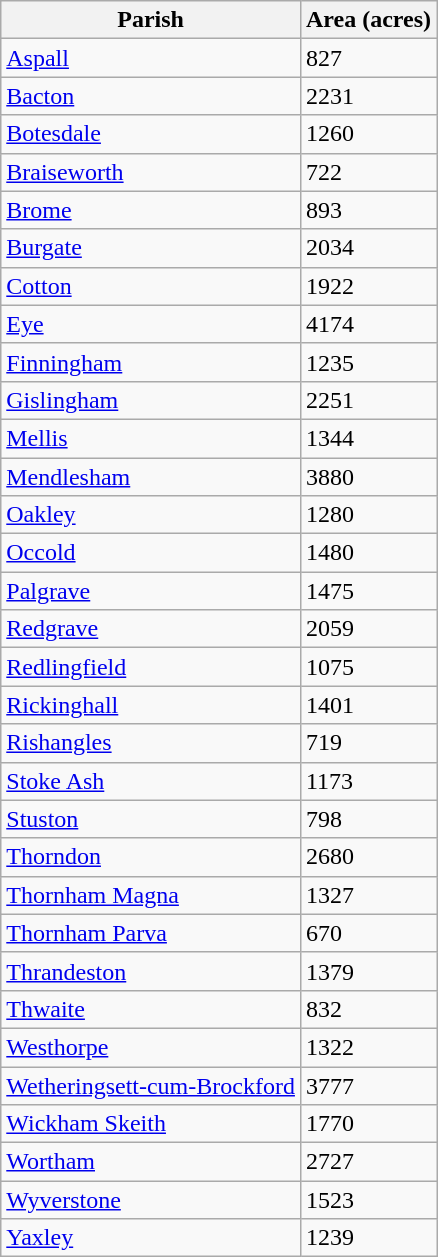<table class="sortable wikitable vatop" style=" margin-right:2em;">
<tr>
<th>Parish</th>
<th>Area (acres)</th>
</tr>
<tr>
<td><a href='#'>Aspall</a></td>
<td>827</td>
</tr>
<tr>
<td><a href='#'>Bacton</a></td>
<td>2231</td>
</tr>
<tr>
<td><a href='#'>Botesdale</a></td>
<td>1260</td>
</tr>
<tr>
<td><a href='#'>Braiseworth</a></td>
<td>722</td>
</tr>
<tr>
<td><a href='#'>Brome</a></td>
<td>893</td>
</tr>
<tr>
<td><a href='#'>Burgate</a></td>
<td>2034</td>
</tr>
<tr>
<td><a href='#'>Cotton</a></td>
<td>1922</td>
</tr>
<tr>
<td><a href='#'>Eye</a></td>
<td>4174</td>
</tr>
<tr>
<td><a href='#'>Finningham</a></td>
<td>1235</td>
</tr>
<tr>
<td><a href='#'>Gislingham</a></td>
<td>2251</td>
</tr>
<tr>
<td><a href='#'>Mellis</a></td>
<td>1344</td>
</tr>
<tr>
<td><a href='#'>Mendlesham</a></td>
<td>3880</td>
</tr>
<tr>
<td><a href='#'>Oakley</a></td>
<td>1280</td>
</tr>
<tr>
<td><a href='#'>Occold</a></td>
<td>1480</td>
</tr>
<tr>
<td><a href='#'>Palgrave</a></td>
<td>1475</td>
</tr>
<tr>
<td><a href='#'>Redgrave</a></td>
<td>2059</td>
</tr>
<tr>
<td><a href='#'>Redlingfield</a></td>
<td>1075</td>
</tr>
<tr>
<td><a href='#'>Rickinghall</a></td>
<td>1401</td>
</tr>
<tr>
<td><a href='#'>Rishangles</a></td>
<td>719</td>
</tr>
<tr>
<td><a href='#'>Stoke Ash</a></td>
<td>1173</td>
</tr>
<tr>
<td><a href='#'>Stuston</a></td>
<td>798</td>
</tr>
<tr>
<td><a href='#'>Thorndon</a></td>
<td>2680</td>
</tr>
<tr>
<td><a href='#'>Thornham Magna</a></td>
<td>1327</td>
</tr>
<tr>
<td><a href='#'>Thornham Parva</a></td>
<td>670</td>
</tr>
<tr>
<td><a href='#'>Thrandeston</a></td>
<td>1379</td>
</tr>
<tr>
<td><a href='#'>Thwaite</a></td>
<td>832</td>
</tr>
<tr>
<td><a href='#'>Westhorpe</a></td>
<td>1322</td>
</tr>
<tr>
<td><a href='#'>Wetheringsett-cum-Brockford</a></td>
<td>3777</td>
</tr>
<tr>
<td><a href='#'>Wickham Skeith</a></td>
<td>1770</td>
</tr>
<tr>
<td><a href='#'>Wortham</a></td>
<td>2727</td>
</tr>
<tr>
<td><a href='#'>Wyverstone</a></td>
<td>1523</td>
</tr>
<tr>
<td><a href='#'>Yaxley</a></td>
<td>1239</td>
</tr>
</table>
